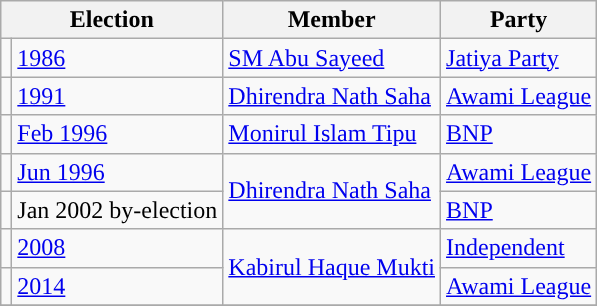<table class="wikitable">
<tr>
<th colspan="2">Election</th>
<th>Member</th>
<th>Party</th>
</tr>
<tr>
<td style="background-color:"></td>
<td><a href='#'>1986</a></td>
<td><a href='#'>SM Abu Sayeed</a></td>
<td><a href='#'>Jatiya Party</a></td>
</tr>
<tr>
<td style="background-color:"></td>
<td><a href='#'>1991</a></td>
<td><a href='#'>Dhirendra Nath Saha</a></td>
<td><a href='#'>Awami League</a></td>
</tr>
<tr>
<td style="background-color:"></td>
<td><a href='#'>Feb 1996</a></td>
<td><a href='#'>Monirul Islam Tipu</a></td>
<td><a href='#'>BNP</a></td>
</tr>
<tr>
<td style="background-color:"></td>
<td><a href='#'>Jun 1996</a></td>
<td rowspan="2"><a href='#'>Dhirendra Nath Saha</a></td>
<td><a href='#'>Awami League</a></td>
</tr>
<tr>
<td style="background-color:"></td>
<td>Jan 2002 by-election</td>
<td><a href='#'>BNP</a></td>
</tr>
<tr>
<td style="background-color:"></td>
<td><a href='#'>2008</a></td>
<td rowspan="2"><a href='#'>Kabirul Haque Mukti</a></td>
<td><a href='#'>Independent</a></td>
</tr>
<tr>
<td style="background-color:"></td>
<td><a href='#'>2014</a></td>
<td><a href='#'>Awami League</a></td>
</tr>
<tr>
</tr>
</table>
